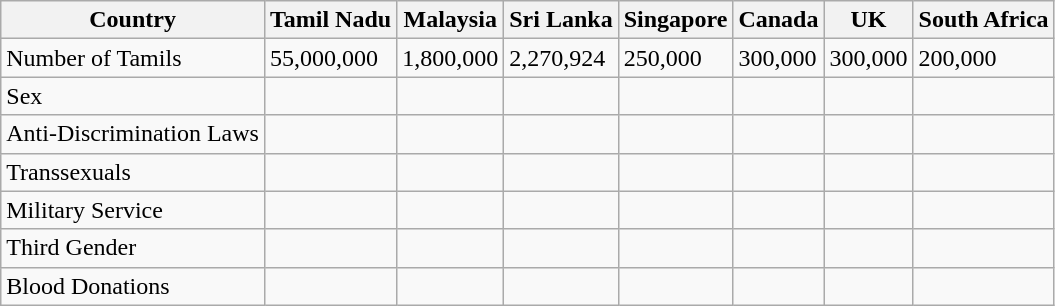<table class="wikitable">
<tr>
<th>Country</th>
<th>Tamil Nadu</th>
<th>Malaysia</th>
<th>Sri Lanka</th>
<th>Singapore</th>
<th>Canada</th>
<th>UK</th>
<th>South Africa</th>
</tr>
<tr>
<td>Number of Tamils</td>
<td>55,000,000</td>
<td>1,800,000</td>
<td>2,270,924</td>
<td>250,000</td>
<td>300,000</td>
<td>300,000</td>
<td>200,000</td>
</tr>
<tr>
<td>Sex</td>
<td></td>
<td></td>
<td></td>
<td></td>
<td></td>
<td></td>
<td></td>
</tr>
<tr>
<td>Anti-Discrimination Laws</td>
<td></td>
<td></td>
<td></td>
<td></td>
<td></td>
<td></td>
<td></td>
</tr>
<tr>
<td>Transsexuals</td>
<td></td>
<td></td>
<td></td>
<td></td>
<td></td>
<td></td>
<td></td>
</tr>
<tr>
<td>Military Service</td>
<td></td>
<td></td>
<td></td>
<td></td>
<td></td>
<td></td>
<td></td>
</tr>
<tr>
<td>Third Gender</td>
<td></td>
<td></td>
<td></td>
<td></td>
<td></td>
<td></td>
<td></td>
</tr>
<tr>
<td>Blood Donations</td>
<td></td>
<td></td>
<td></td>
<td></td>
<td></td>
<td></td>
<td></td>
</tr>
</table>
